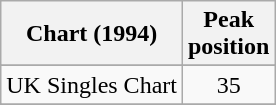<table class="wikitable sortable">
<tr>
<th align="left">Chart (1994)</th>
<th align="center">Peak<br>position</th>
</tr>
<tr>
</tr>
<tr>
</tr>
<tr>
<td align="left">UK Singles Chart</td>
<td align="center">35</td>
</tr>
<tr>
</tr>
<tr>
</tr>
</table>
